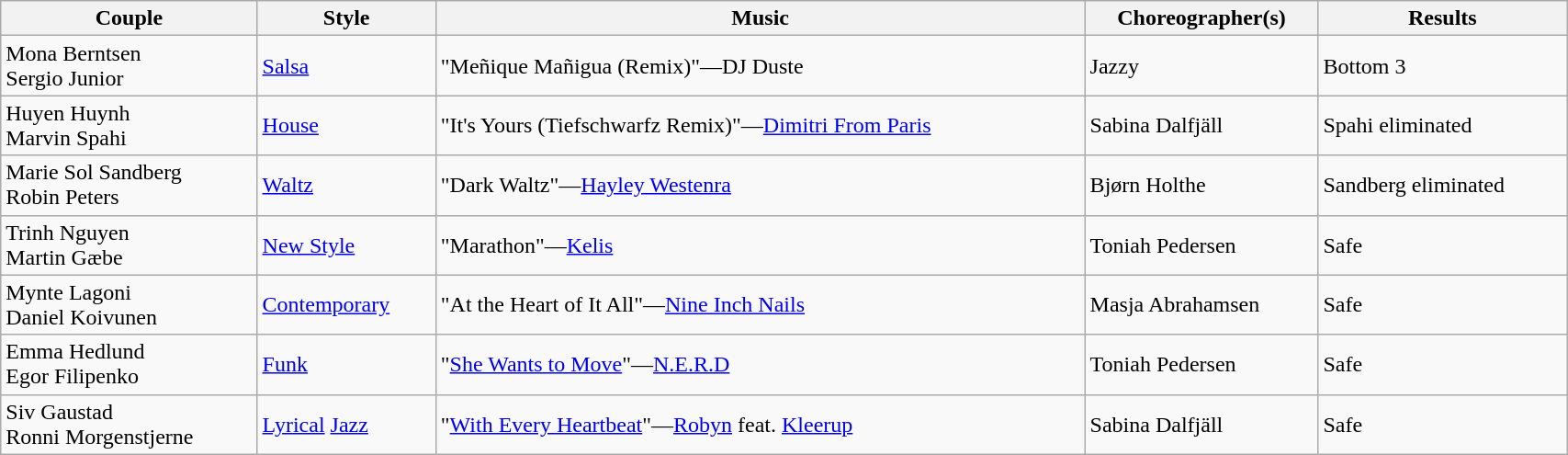<table class="wikitable" width="90%">
<tr>
<th>Couple</th>
<th>Style</th>
<th>Music</th>
<th>Choreographer(s)</th>
<th>Results</th>
</tr>
<tr>
<td>Mona Berntsen<br>Sergio Junior</td>
<td><a href='#'>Salsa</a></td>
<td>"Meñique Mañigua (Remix)"—DJ Duste</td>
<td>Jazzy</td>
<td>Bottom 3</td>
</tr>
<tr>
<td>Huyen Huynh<br>Marvin Spahi</td>
<td><a href='#'>House</a></td>
<td>"It's Yours (Tiefschwarfz Remix)"—<a href='#'>Dimitri From Paris</a></td>
<td>Sabina Dalfjäll</td>
<td>Spahi eliminated</td>
</tr>
<tr>
<td>Marie Sol Sandberg<br>Robin Peters</td>
<td><a href='#'>Waltz</a></td>
<td>"Dark Waltz"—<a href='#'>Hayley Westenra</a></td>
<td>Bjørn Holthe</td>
<td>Sandberg eliminated</td>
</tr>
<tr>
<td>Trinh Nguyen<br>Martin Gæbe</td>
<td><a href='#'>New Style</a></td>
<td>"Marathon"—<a href='#'>Kelis</a></td>
<td>Toniah Pedersen</td>
<td>Safe</td>
</tr>
<tr>
<td>Mynte Lagoni<br>Daniel Koivunen</td>
<td><a href='#'>Contemporary</a></td>
<td>"At the Heart of It All"—<a href='#'>Nine Inch Nails</a></td>
<td>Masja Abrahamsen</td>
<td>Safe</td>
</tr>
<tr>
<td>Emma Hedlund<br>Egor Filipenko</td>
<td><a href='#'>Funk</a></td>
<td>"<a href='#'>She Wants to Move</a>"—<a href='#'>N.E.R.D</a></td>
<td>Toniah Pedersen</td>
<td>Safe</td>
</tr>
<tr>
<td>Siv Gaustad<br>Ronni Morgenstjerne</td>
<td><a href='#'>Lyrical</a> <a href='#'>Jazz</a></td>
<td>"<a href='#'>With Every Heartbeat</a>"—<a href='#'>Robyn</a> feat. <a href='#'>Kleerup</a></td>
<td>Sabina Dalfjäll</td>
<td>Safe</td>
</tr>
</table>
